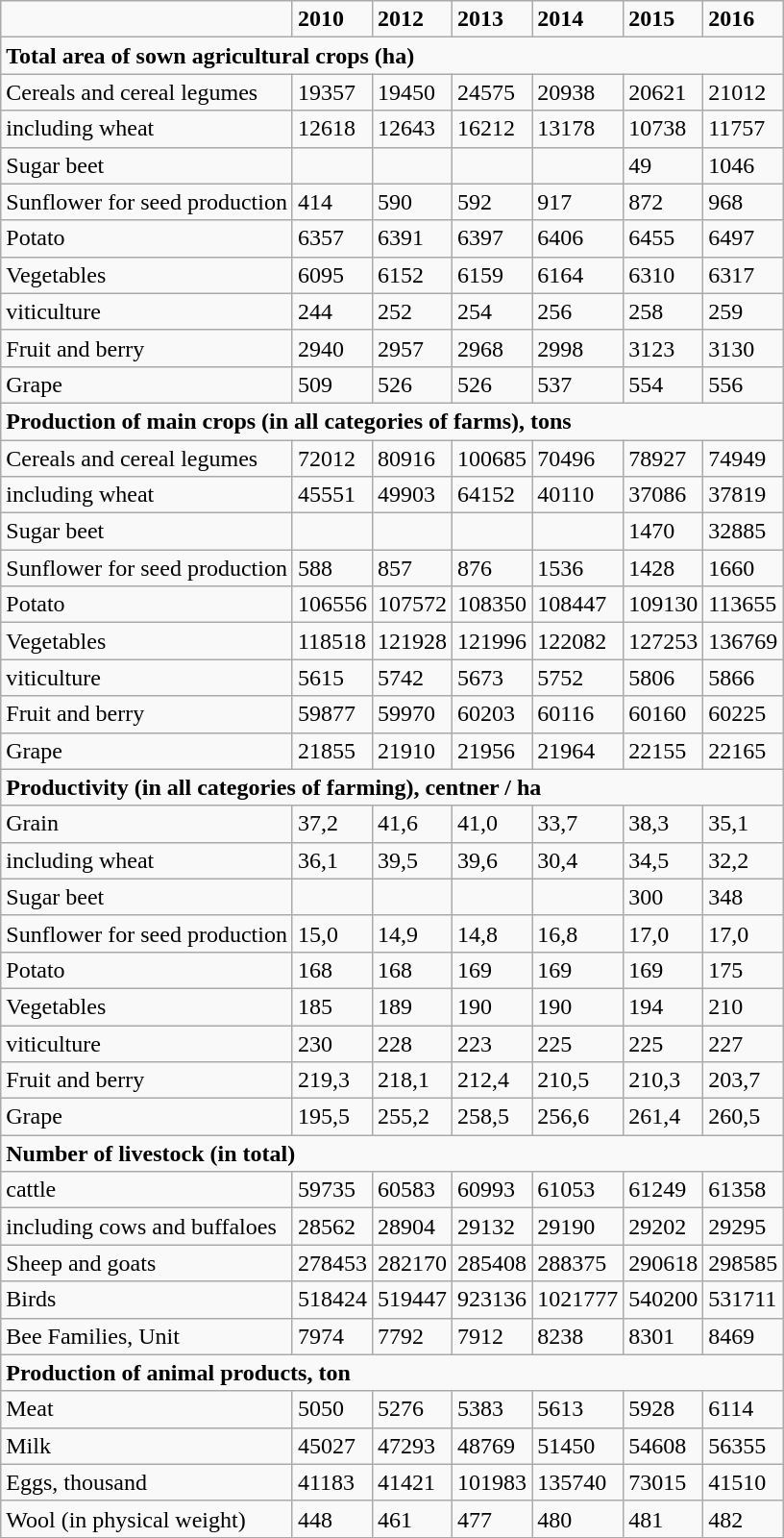<table class="wikitable">
<tr>
<td></td>
<td><strong>2010</strong></td>
<td><strong>2012</strong></td>
<td><strong>2013</strong></td>
<td><strong>2014</strong></td>
<td><strong>2015</strong></td>
<td><strong>2016</strong></td>
</tr>
<tr>
<td colspan="7"><strong>Total  area of sown agricultural crops (ha)</strong></td>
</tr>
<tr>
<td>Cereals  and cereal legumes</td>
<td>19357</td>
<td>19450</td>
<td>24575</td>
<td>20938</td>
<td>20621</td>
<td>21012</td>
</tr>
<tr>
<td>including  wheat</td>
<td>12618</td>
<td>12643</td>
<td>16212</td>
<td>13178</td>
<td>10738</td>
<td>11757</td>
</tr>
<tr>
<td>Sugar  beet</td>
<td></td>
<td></td>
<td></td>
<td></td>
<td>49</td>
<td>1046</td>
</tr>
<tr>
<td>Sunflower  for seed production</td>
<td>414</td>
<td>590</td>
<td>592</td>
<td>917</td>
<td>872</td>
<td>968</td>
</tr>
<tr>
<td>Potato</td>
<td>6357</td>
<td>6391</td>
<td>6397</td>
<td>6406</td>
<td>6455</td>
<td>6497</td>
</tr>
<tr>
<td>Vegetables</td>
<td>6095</td>
<td>6152</td>
<td>6159</td>
<td>6164</td>
<td>6310</td>
<td>6317</td>
</tr>
<tr>
<td>viticulture</td>
<td>244</td>
<td>252</td>
<td>254</td>
<td>256</td>
<td>258</td>
<td>259</td>
</tr>
<tr>
<td>Fruit  and berry</td>
<td>2940</td>
<td>2957</td>
<td>2968</td>
<td>2998</td>
<td>3123</td>
<td>3130</td>
</tr>
<tr>
<td>Grape</td>
<td>509</td>
<td>526</td>
<td>526</td>
<td>537</td>
<td>554</td>
<td>556</td>
</tr>
<tr>
<td colspan="7"><strong>Production  of main crops  (in all categories of  farms), tons</strong></td>
</tr>
<tr>
<td>Cereals  and cereal legumes</td>
<td>72012</td>
<td>80916</td>
<td>100685</td>
<td>70496</td>
<td>78927</td>
<td>74949</td>
</tr>
<tr>
<td>including  wheat</td>
<td>45551</td>
<td>49903</td>
<td>64152</td>
<td>40110</td>
<td>37086</td>
<td>37819</td>
</tr>
<tr>
<td>Sugar  beet</td>
<td></td>
<td></td>
<td></td>
<td></td>
<td>1470</td>
<td>32885</td>
</tr>
<tr>
<td>Sunflower  for seed production</td>
<td>588</td>
<td>857</td>
<td>876</td>
<td>1536</td>
<td>1428</td>
<td>1660</td>
</tr>
<tr>
<td>Potato</td>
<td>106556</td>
<td>107572</td>
<td>108350</td>
<td>108447</td>
<td>109130</td>
<td>113655</td>
</tr>
<tr>
<td>Vegetables</td>
<td>118518</td>
<td>121928</td>
<td>121996</td>
<td>122082</td>
<td>127253</td>
<td>136769</td>
</tr>
<tr>
<td>viticulture</td>
<td>5615</td>
<td>5742</td>
<td>5673</td>
<td>5752</td>
<td>5806</td>
<td>5866</td>
</tr>
<tr>
<td>Fruit  and berry</td>
<td>59877</td>
<td>59970</td>
<td>60203</td>
<td>60116</td>
<td>60160</td>
<td>60225</td>
</tr>
<tr>
<td>Grape</td>
<td>21855</td>
<td>21910</td>
<td>21956</td>
<td>21964</td>
<td>22155</td>
<td>22165</td>
</tr>
<tr>
<td colspan="7"><strong>Productivity  (in all categories of farming), centner / ha</strong></td>
</tr>
<tr>
<td>Grain</td>
<td>37,2</td>
<td>41,6</td>
<td>41,0</td>
<td>33,7</td>
<td>38,3</td>
<td>35,1</td>
</tr>
<tr>
<td>including  wheat</td>
<td>36,1</td>
<td>39,5</td>
<td>39,6</td>
<td>30,4</td>
<td>34,5</td>
<td>32,2</td>
</tr>
<tr>
<td>Sugar  beet</td>
<td></td>
<td></td>
<td></td>
<td></td>
<td>300</td>
<td>348</td>
</tr>
<tr>
<td>Sunflower  for seed production</td>
<td>15,0</td>
<td>14,9</td>
<td>14,8</td>
<td>16,8</td>
<td>17,0</td>
<td>17,0</td>
</tr>
<tr>
<td>Potato</td>
<td>168</td>
<td>168</td>
<td>169</td>
<td>169</td>
<td>169</td>
<td>175</td>
</tr>
<tr>
<td>Vegetables</td>
<td>185</td>
<td>189</td>
<td>190</td>
<td>190</td>
<td>194</td>
<td>210</td>
</tr>
<tr>
<td>viticulture</td>
<td>230</td>
<td>228</td>
<td>223</td>
<td>225</td>
<td>225</td>
<td>227</td>
</tr>
<tr>
<td>Fruit  and berry</td>
<td>219,3</td>
<td>218,1</td>
<td>212,4</td>
<td>210,5</td>
<td>210,3</td>
<td>203,7</td>
</tr>
<tr>
<td>Grape</td>
<td>195,5</td>
<td>255,2</td>
<td>258,5</td>
<td>256,6</td>
<td>261,4</td>
<td>260,5</td>
</tr>
<tr>
<td colspan="7"><strong>Number  of livestock (in total)</strong></td>
</tr>
<tr>
<td>cattle</td>
<td>59735</td>
<td>60583</td>
<td>60993</td>
<td>61053</td>
<td>61249</td>
<td>61358</td>
</tr>
<tr>
<td>including  cows and buffaloes</td>
<td>28562</td>
<td>28904</td>
<td>29132</td>
<td>29190</td>
<td>29202</td>
<td>29295</td>
</tr>
<tr>
<td>Sheep  and goats</td>
<td>278453</td>
<td>282170</td>
<td>285408</td>
<td>288375</td>
<td>290618</td>
<td>298585</td>
</tr>
<tr>
<td>Birds</td>
<td>518424</td>
<td>519447</td>
<td>923136</td>
<td>1021777</td>
<td>540200</td>
<td>531711</td>
</tr>
<tr>
<td>Bee  Families, Unit</td>
<td>7974</td>
<td>7792</td>
<td>7912</td>
<td>8238</td>
<td>8301</td>
<td>8469</td>
</tr>
<tr>
<td colspan="7"><strong>Production  of animal products, ton</strong></td>
</tr>
<tr>
<td>Meat</td>
<td>5050</td>
<td>5276</td>
<td>5383</td>
<td>5613</td>
<td>5928</td>
<td>6114</td>
</tr>
<tr>
<td>Milk</td>
<td>45027</td>
<td>47293</td>
<td>48769</td>
<td>51450</td>
<td>54608</td>
<td>56355</td>
</tr>
<tr>
<td>Eggs,  thousand</td>
<td>41183</td>
<td>41421</td>
<td>101983</td>
<td>135740</td>
<td>73015</td>
<td>41510</td>
</tr>
<tr>
<td>Wool  (in physical weight)</td>
<td>448</td>
<td>461</td>
<td>477</td>
<td>480</td>
<td>481</td>
<td>482</td>
</tr>
</table>
